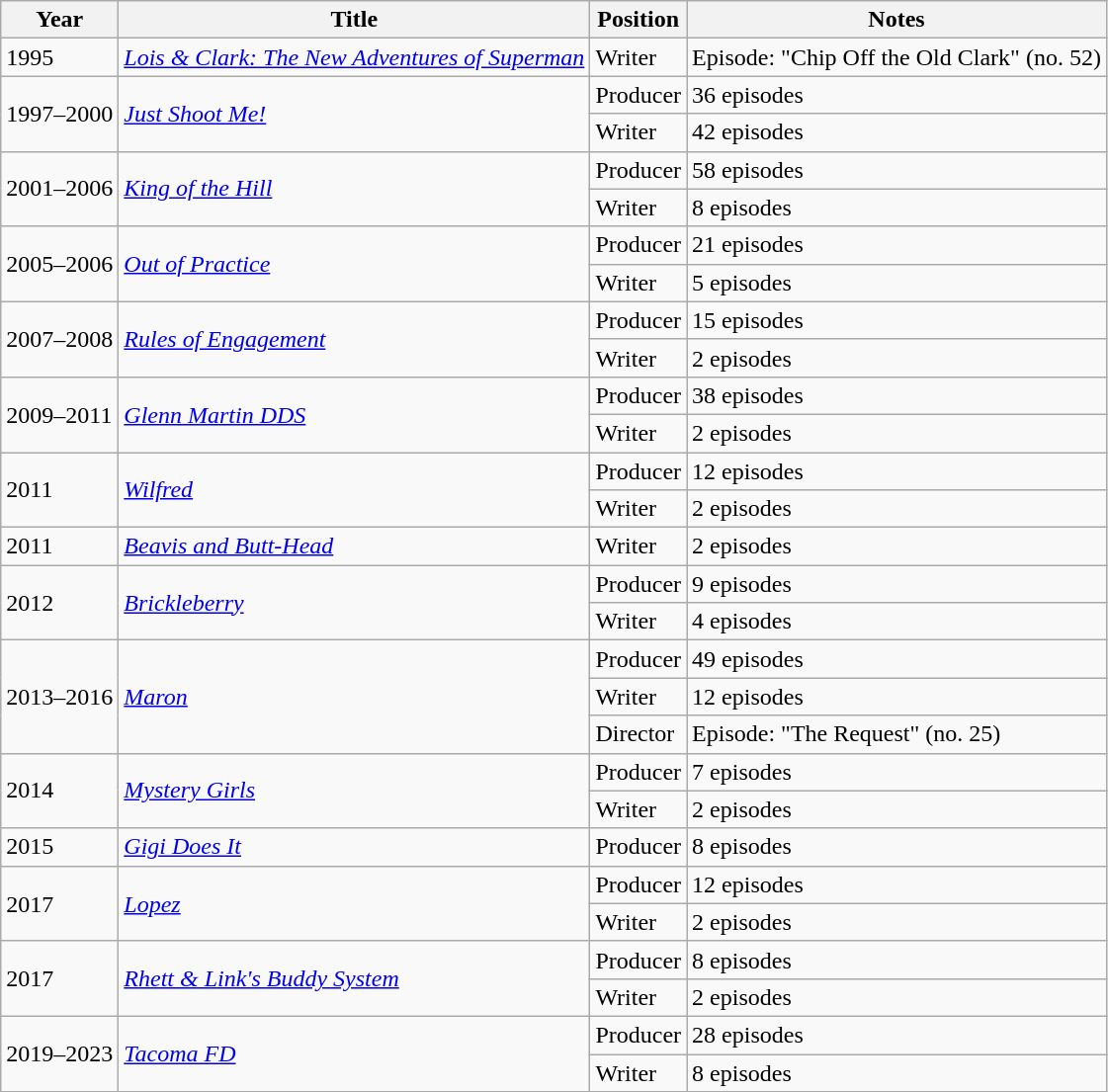<table class="wikitable plainrowheaders sortable">
<tr>
<th scope="col">Year</th>
<th scope="col">Title</th>
<th scope="col">Position</th>
<th scope="col" class="unsortable">Notes</th>
</tr>
<tr>
<td>1995</td>
<td><em><a href='#'>Lois & Clark: The New Adventures of Superman</a></em></td>
<td>Writer</td>
<td>Episode: "Chip Off the Old Clark" (no. 52)</td>
</tr>
<tr>
<td rowspan=2>1997–2000</td>
<td rowspan=2><em><a href='#'>Just Shoot Me!</a></em></td>
<td>Producer</td>
<td>36 episodes</td>
</tr>
<tr>
<td>Writer</td>
<td>42 episodes</td>
</tr>
<tr>
<td rowspan=2>2001–2006</td>
<td rowspan=2><em><a href='#'>King of the Hill</a></em></td>
<td>Producer</td>
<td>58 episodes</td>
</tr>
<tr>
<td>Writer</td>
<td>8 episodes</td>
</tr>
<tr>
<td rowspan=2>2005–2006</td>
<td rowspan=2><em><a href='#'>Out of Practice</a></em></td>
<td>Producer</td>
<td>21 episodes</td>
</tr>
<tr>
<td>Writer</td>
<td>5 episodes</td>
</tr>
<tr>
<td rowspan=2>2007–2008</td>
<td rowspan=2><em><a href='#'>Rules of Engagement</a></em></td>
<td>Producer</td>
<td>15 episodes</td>
</tr>
<tr>
<td>Writer</td>
<td>2 episodes</td>
</tr>
<tr>
<td rowspan=2>2009–2011</td>
<td rowspan=2><em><a href='#'>Glenn Martin DDS</a></em></td>
<td>Producer</td>
<td>38 episodes</td>
</tr>
<tr>
<td>Writer</td>
<td>2 episodes</td>
</tr>
<tr>
<td rowspan=2>2011</td>
<td rowspan=2><em><a href='#'>Wilfred</a></em></td>
<td>Producer</td>
<td>12 episodes</td>
</tr>
<tr>
<td>Writer</td>
<td>2 episodes</td>
</tr>
<tr>
<td>2011</td>
<td><em><a href='#'>Beavis and Butt-Head</a></em></td>
<td>Writer</td>
<td>2 episodes</td>
</tr>
<tr>
<td rowspan=2>2012</td>
<td rowspan=2><em><a href='#'>Brickleberry</a></em></td>
<td>Producer</td>
<td>9 episodes</td>
</tr>
<tr>
<td>Writer</td>
<td>4 episodes</td>
</tr>
<tr>
<td rowspan=3>2013–2016</td>
<td rowspan=3><em><a href='#'>Maron</a></em></td>
<td>Producer</td>
<td>49 episodes</td>
</tr>
<tr>
<td>Writer</td>
<td>12 episodes</td>
</tr>
<tr>
<td>Director</td>
<td>Episode: "The Request" (no. 25)</td>
</tr>
<tr>
<td rowspan=2>2014</td>
<td rowspan=2><em><a href='#'>Mystery Girls</a></em></td>
<td>Producer</td>
<td>7 episodes</td>
</tr>
<tr>
<td>Writer</td>
<td>2 episodes</td>
</tr>
<tr>
<td>2015</td>
<td><em><a href='#'>Gigi Does It</a></em></td>
<td>Producer</td>
<td>8 episodes</td>
</tr>
<tr>
<td rowspan=2>2017</td>
<td rowspan=2><em><a href='#'>Lopez</a></em></td>
<td>Producer</td>
<td>12 episodes</td>
</tr>
<tr>
<td>Writer</td>
<td>2 episodes</td>
</tr>
<tr>
<td rowspan=2>2017</td>
<td rowspan=2><em><a href='#'>Rhett & Link's Buddy System</a></em></td>
<td>Producer</td>
<td>8 episodes</td>
</tr>
<tr>
<td>Writer</td>
<td>2 episodes</td>
</tr>
<tr>
<td rowspan=2>2019–2023</td>
<td rowspan=2><em><a href='#'>Tacoma FD</a></em></td>
<td>Producer</td>
<td>28 episodes</td>
</tr>
<tr>
<td>Writer</td>
<td>8 episodes</td>
</tr>
</table>
